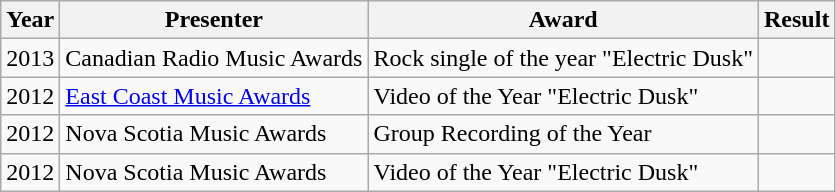<table class="wikitable">
<tr>
<th>Year</th>
<th>Presenter</th>
<th>Award</th>
<th>Result</th>
</tr>
<tr>
<td>2013</td>
<td>Canadian Radio Music Awards</td>
<td>Rock single of the year "Electric Dusk"</td>
<td></td>
</tr>
<tr>
<td>2012</td>
<td><a href='#'>East Coast Music Awards</a></td>
<td>Video of the Year "Electric Dusk"</td>
<td></td>
</tr>
<tr>
<td>2012</td>
<td>Nova Scotia Music Awards</td>
<td>Group Recording of the Year</td>
<td></td>
</tr>
<tr>
<td>2012</td>
<td>Nova Scotia Music Awards</td>
<td>Video of the Year "Electric Dusk"</td>
<td></td>
</tr>
</table>
